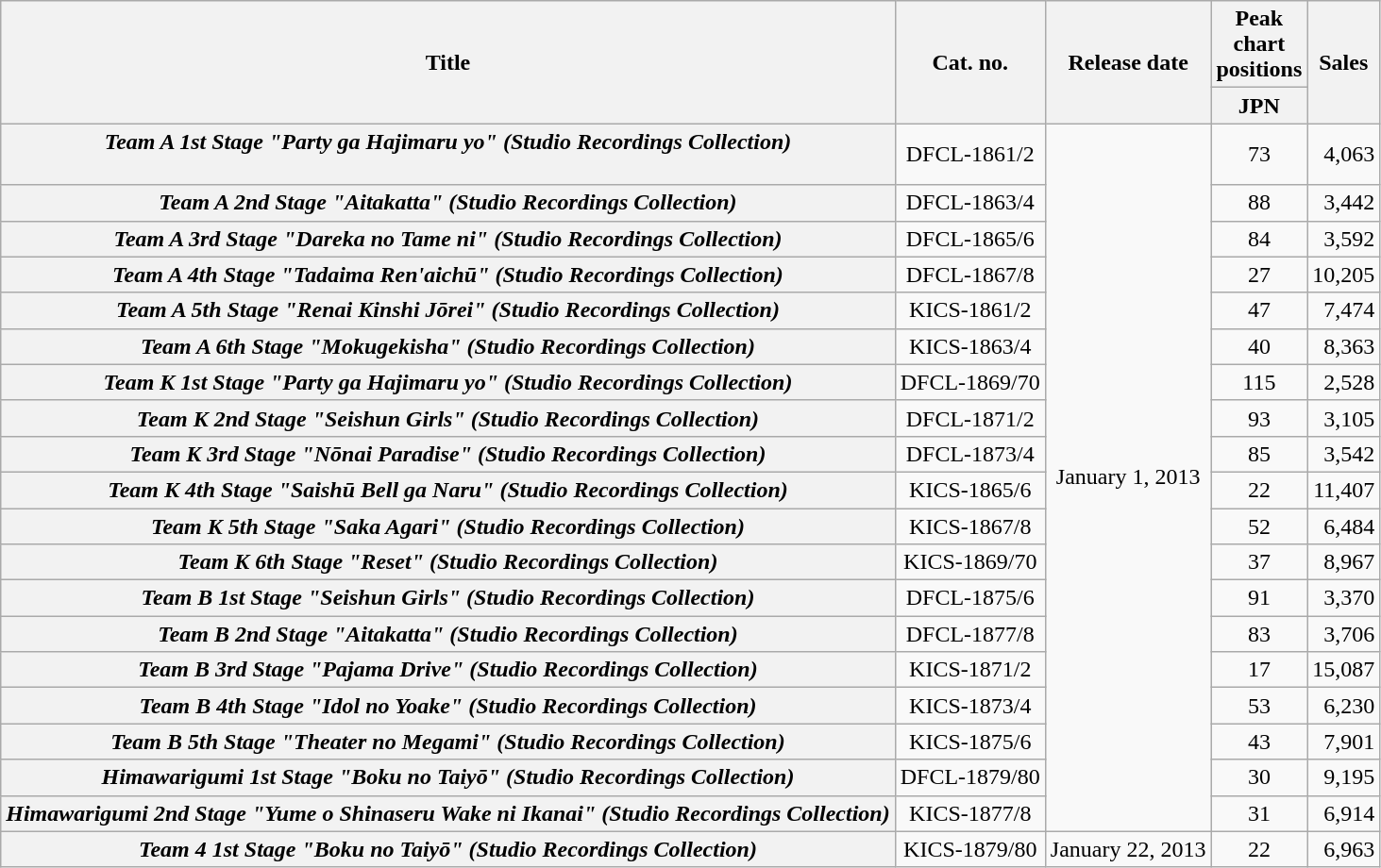<table class="wikitable plainrowheaders" style="text-align:center;">
<tr>
<th rowspan="2">Title</th>
<th rowspan="2">Cat. no.</th>
<th rowspan="2">Release date</th>
<th>Peak<br>chart<br>positions</th>
<th rowspan="2">Sales</th>
</tr>
<tr>
<th>JPN</th>
</tr>
<tr>
<th scope="row"><em>Team A 1st Stage "Party ga Hajimaru yo" (Studio Recordings Collection)</em><br><br></th>
<td>DFCL-1861/2</td>
<td rowspan="19">January 1, 2013</td>
<td>73</td>
<td style="text-align:right;">4,063</td>
</tr>
<tr>
<th scope="row"><em>Team A 2nd Stage "Aitakatta" (Studio Recordings Collection)</em><br></th>
<td>DFCL-1863/4</td>
<td>88</td>
<td style="text-align:right;">3,442</td>
</tr>
<tr>
<th scope="row"><em>Team A 3rd Stage "Dareka no Tame ni" (Studio Recordings Collection)</em><br></th>
<td>DFCL-1865/6</td>
<td>84</td>
<td style="text-align:right;">3,592</td>
</tr>
<tr>
<th scope="row"><em>Team A 4th Stage "Tadaima Ren'aichū" (Studio Recordings Collection)</em><br></th>
<td>DFCL-1867/8</td>
<td>27</td>
<td style="text-align:right;">10,205</td>
</tr>
<tr>
<th scope="row"><em>Team A 5th Stage "Renai Kinshi Jōrei" (Studio Recordings Collection)</em><br></th>
<td>KICS-1861/2</td>
<td>47</td>
<td style="text-align:right;">7,474</td>
</tr>
<tr>
<th scope="row"><em>Team A 6th Stage "Mokugekisha" (Studio Recordings Collection)</em><br></th>
<td>KICS-1863/4</td>
<td>40</td>
<td style="text-align:right;">8,363</td>
</tr>
<tr>
<th scope="row"><em>Team K 1st Stage "Party ga Hajimaru yo" (Studio Recordings Collection)</em><br></th>
<td>DFCL-1869/70</td>
<td>115</td>
<td style="text-align:right;">2,528</td>
</tr>
<tr>
<th scope="row"><em>Team K 2nd Stage "Seishun Girls" (Studio Recordings Collection)</em><br></th>
<td>DFCL-1871/2</td>
<td>93</td>
<td style="text-align:right;">3,105</td>
</tr>
<tr>
<th scope="row"><em>Team K 3rd Stage "Nōnai Paradise" (Studio Recordings Collection)</em><br></th>
<td>DFCL-1873/4</td>
<td>85</td>
<td style="text-align:right;">3,542</td>
</tr>
<tr>
<th scope="row"><em>Team K 4th Stage "Saishū Bell ga Naru" (Studio Recordings Collection)</em><br></th>
<td>KICS-1865/6</td>
<td>22</td>
<td style="text-align:right;">11,407</td>
</tr>
<tr>
<th scope="row"><em>Team K 5th Stage "Saka Agari" (Studio Recordings Collection)</em><br></th>
<td>KICS-1867/8</td>
<td>52</td>
<td style="text-align:right;">6,484</td>
</tr>
<tr>
<th scope="row"><em>Team K 6th Stage "Reset" (Studio Recordings Collection)</em><br></th>
<td>KICS-1869/70</td>
<td>37</td>
<td style="text-align:right;">8,967</td>
</tr>
<tr>
<th scope="row"><em>Team B 1st Stage "Seishun Girls" (Studio Recordings Collection)</em><br></th>
<td>DFCL-1875/6</td>
<td>91</td>
<td style="text-align:right;">3,370</td>
</tr>
<tr>
<th scope="row"><em>Team B 2nd Stage "Aitakatta" (Studio Recordings Collection)</em><br></th>
<td>DFCL-1877/8</td>
<td>83</td>
<td style="text-align:right;">3,706</td>
</tr>
<tr>
<th scope="row"><em>Team B 3rd Stage "Pajama Drive" (Studio Recordings Collection)</em><br></th>
<td>KICS-1871/2</td>
<td>17</td>
<td style="text-align:right;">15,087</td>
</tr>
<tr>
<th scope="row"><em>Team B 4th Stage "Idol no Yoake" (Studio Recordings Collection)</em><br></th>
<td>KICS-1873/4</td>
<td>53</td>
<td style="text-align:right;">6,230</td>
</tr>
<tr>
<th scope="row"><em>Team B 5th Stage "Theater no Megami" (Studio Recordings Collection)</em><br></th>
<td>KICS-1875/6</td>
<td>43</td>
<td align="right">7,901</td>
</tr>
<tr>
<th scope="row"><em>Himawarigumi 1st Stage "Boku no Taiyō" (Studio Recordings Collection)</em><br></th>
<td>DFCL-1879/80</td>
<td>30</td>
<td style="text-align:right;">9,195</td>
</tr>
<tr>
<th scope="row"><em>Himawarigumi 2nd Stage "Yume o Shinaseru Wake ni Ikanai" (Studio Recordings Collection)</em><br></th>
<td>KICS-1877/8</td>
<td>31</td>
<td style="text-align:right;">6,914</td>
</tr>
<tr>
<th scope="row"><em>Team 4 1st Stage "Boku no Taiyō" (Studio Recordings Collection)</em><br></th>
<td>KICS-1879/80</td>
<td>January 22, 2013</td>
<td>22</td>
<td style="text-align:right;">6,963</td>
</tr>
</table>
